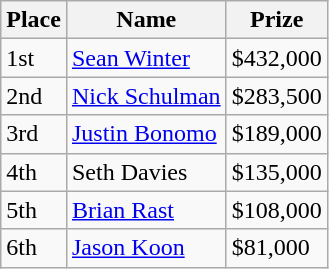<table class="wikitable">
<tr>
<th>Place</th>
<th>Name</th>
<th>Prize</th>
</tr>
<tr>
<td>1st</td>
<td> <a href='#'>Sean Winter</a></td>
<td>$432,000</td>
</tr>
<tr>
<td>2nd</td>
<td> <a href='#'>Nick Schulman</a></td>
<td>$283,500</td>
</tr>
<tr>
<td>3rd</td>
<td> <a href='#'>Justin Bonomo</a></td>
<td>$189,000</td>
</tr>
<tr>
<td>4th</td>
<td> Seth Davies</td>
<td>$135,000</td>
</tr>
<tr>
<td>5th</td>
<td> <a href='#'>Brian Rast</a></td>
<td>$108,000</td>
</tr>
<tr>
<td>6th</td>
<td> <a href='#'>Jason Koon</a></td>
<td>$81,000</td>
</tr>
</table>
